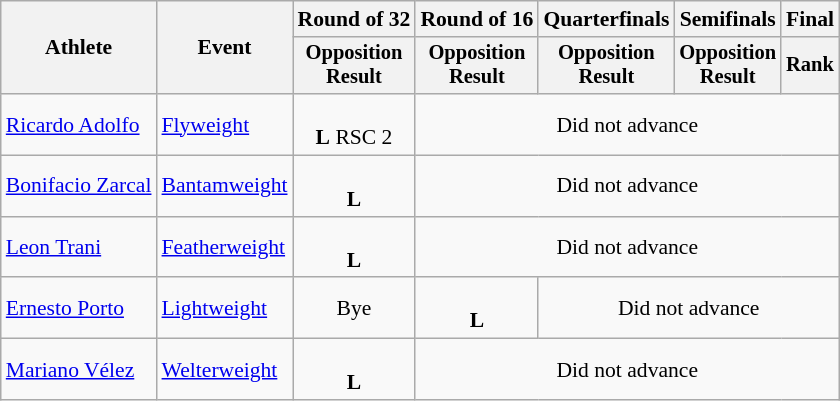<table class="wikitable" style="font-size:90%;">
<tr>
<th rowspan=2>Athlete</th>
<th rowspan=2>Event</th>
<th>Round of 32</th>
<th>Round of 16</th>
<th>Quarterfinals</th>
<th>Semifinals</th>
<th colspan=2>Final</th>
</tr>
<tr style="font-size:95%">
<th>Opposition<br>Result</th>
<th>Opposition<br>Result</th>
<th>Opposition<br>Result</th>
<th>Opposition<br>Result</th>
<th>Rank</th>
</tr>
<tr align=center>
<td align=left><a href='#'>Ricardo Adolfo</a></td>
<td align=left><a href='#'>Flyweight</a></td>
<td><br><strong>L</strong> RSC 2</td>
<td colspan=6>Did not advance</td>
</tr>
<tr align=center>
<td align=left><a href='#'>Bonifacio Zarcal</a></td>
<td align=left><a href='#'>Bantamweight</a></td>
<td><br><strong>L</strong></td>
<td colspan=6>Did not advance</td>
</tr>
<tr align=center>
<td align=left><a href='#'>Leon Trani</a></td>
<td align=left><a href='#'>Featherweight</a></td>
<td><br><strong>L</strong></td>
<td colspan=6>Did not advance</td>
</tr>
<tr align=center>
<td align=left><a href='#'>Ernesto Porto</a></td>
<td align=left><a href='#'>Lightweight</a></td>
<td>Bye</td>
<td><br><strong>L</strong></td>
<td colspan=4>Did not advance</td>
</tr>
<tr align=center>
<td align=left><a href='#'>Mariano Vélez</a></td>
<td align=left><a href='#'>Welterweight</a></td>
<td><br><strong>L</strong></td>
<td colspan=6>Did not advance</td>
</tr>
</table>
